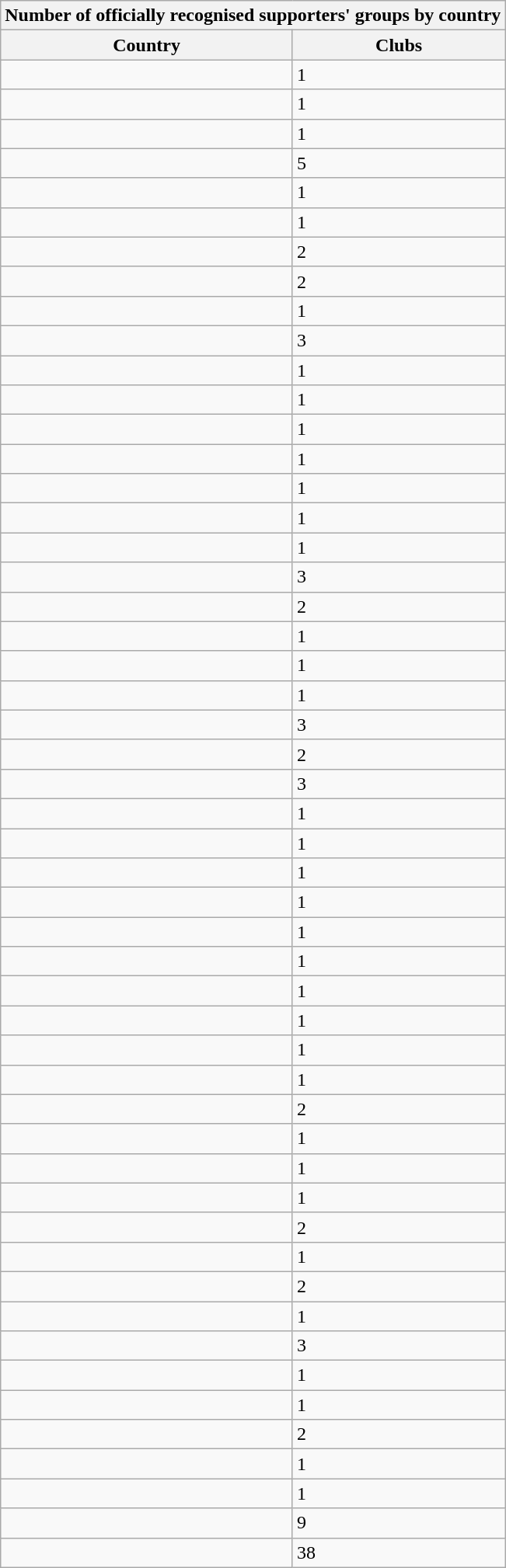<table class="wikitable sortable">
<tr>
<th colspan="2">Number of officially recognised supporters' groups by country</th>
</tr>
<tr>
<th>Country</th>
<th>Clubs</th>
</tr>
<tr>
<td></td>
<td>1</td>
</tr>
<tr>
<td></td>
<td>1</td>
</tr>
<tr>
<td></td>
<td>1</td>
</tr>
<tr>
<td></td>
<td>5</td>
</tr>
<tr>
<td></td>
<td>1</td>
</tr>
<tr>
<td></td>
<td>1</td>
</tr>
<tr>
<td></td>
<td>2</td>
</tr>
<tr>
<td></td>
<td>2</td>
</tr>
<tr>
<td></td>
<td>1</td>
</tr>
<tr>
<td></td>
<td>3</td>
</tr>
<tr>
<td></td>
<td>1</td>
</tr>
<tr>
<td></td>
<td>1</td>
</tr>
<tr>
<td></td>
<td>1</td>
</tr>
<tr>
<td></td>
<td>1</td>
</tr>
<tr>
<td></td>
<td>1</td>
</tr>
<tr>
<td></td>
<td>1</td>
</tr>
<tr>
<td></td>
<td>1</td>
</tr>
<tr>
<td></td>
<td>3</td>
</tr>
<tr>
<td></td>
<td>2</td>
</tr>
<tr>
<td></td>
<td>1</td>
</tr>
<tr>
<td></td>
<td>1</td>
</tr>
<tr>
<td></td>
<td>1</td>
</tr>
<tr>
<td></td>
<td>3</td>
</tr>
<tr>
<td></td>
<td>2</td>
</tr>
<tr>
<td></td>
<td>3</td>
</tr>
<tr>
<td></td>
<td>1</td>
</tr>
<tr>
<td></td>
<td>1</td>
</tr>
<tr>
<td></td>
<td>1</td>
</tr>
<tr>
<td></td>
<td>1</td>
</tr>
<tr>
<td></td>
<td>1</td>
</tr>
<tr>
<td></td>
<td>1</td>
</tr>
<tr>
<td></td>
<td>1</td>
</tr>
<tr>
<td></td>
<td>1</td>
</tr>
<tr>
<td></td>
<td>1</td>
</tr>
<tr>
<td></td>
<td>1</td>
</tr>
<tr>
<td></td>
<td>2</td>
</tr>
<tr>
<td></td>
<td>1</td>
</tr>
<tr>
<td></td>
<td>1</td>
</tr>
<tr>
<td></td>
<td>1</td>
</tr>
<tr>
<td></td>
<td>2</td>
</tr>
<tr>
<td></td>
<td>1</td>
</tr>
<tr>
<td></td>
<td>2</td>
</tr>
<tr>
<td></td>
<td>1</td>
</tr>
<tr>
<td></td>
<td>3</td>
</tr>
<tr>
<td></td>
<td>1</td>
</tr>
<tr>
<td></td>
<td>1</td>
</tr>
<tr>
<td></td>
<td>2</td>
</tr>
<tr>
<td></td>
<td>1</td>
</tr>
<tr>
<td></td>
<td>1</td>
</tr>
<tr>
<td></td>
<td>9</td>
</tr>
<tr>
<td></td>
<td>38</td>
</tr>
</table>
